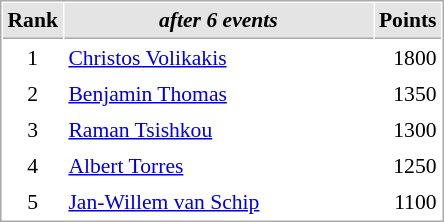<table cellspacing="1" cellpadding="3" style="border:1px solid #aaa; font-size:90%;">
<tr style="background:#e4e4e4;">
<th style="border-bottom:1px solid #aaa; width:10px;">Rank</th>
<th style="border-bottom:1px solid #aaa; width:200px; white-space:nowrap;"><em>after 6 events</em> </th>
<th style="border-bottom:1px solid #aaa; width:20px;">Points</th>
</tr>
<tr>
<td align=center>1</td>
<td> <a href='#'>Christos Volikakis</a></td>
<td align=right>1800</td>
</tr>
<tr>
<td align=center>2</td>
<td> <a href='#'>Benjamin Thomas</a></td>
<td align=right>1350</td>
</tr>
<tr>
<td align=center>3</td>
<td> <a href='#'>Raman Tsishkou</a></td>
<td align=right>1300</td>
</tr>
<tr>
<td align=center>4</td>
<td> <a href='#'>Albert Torres</a></td>
<td align=right>1250</td>
</tr>
<tr>
<td align=center>5</td>
<td> <a href='#'>Jan-Willem van Schip</a></td>
<td align=right>1100</td>
</tr>
</table>
